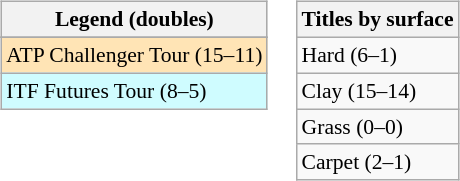<table>
<tr valign=top>
<td><br><table class=wikitable style=font-size:90%>
<tr>
<th>Legend (doubles)</th>
</tr>
<tr bgcolor=e5d1cb>
</tr>
<tr bgcolor=moccasin>
<td>ATP Challenger Tour (15–11)</td>
</tr>
<tr bgcolor=cffcff>
<td>ITF Futures Tour (8–5)</td>
</tr>
</table>
</td>
<td><br><table class=wikitable style=font-size:90%>
<tr>
<th>Titles by surface</th>
</tr>
<tr>
<td>Hard (6–1)</td>
</tr>
<tr>
<td>Clay (15–14)</td>
</tr>
<tr>
<td>Grass (0–0)</td>
</tr>
<tr>
<td>Carpet (2–1)</td>
</tr>
</table>
</td>
</tr>
</table>
